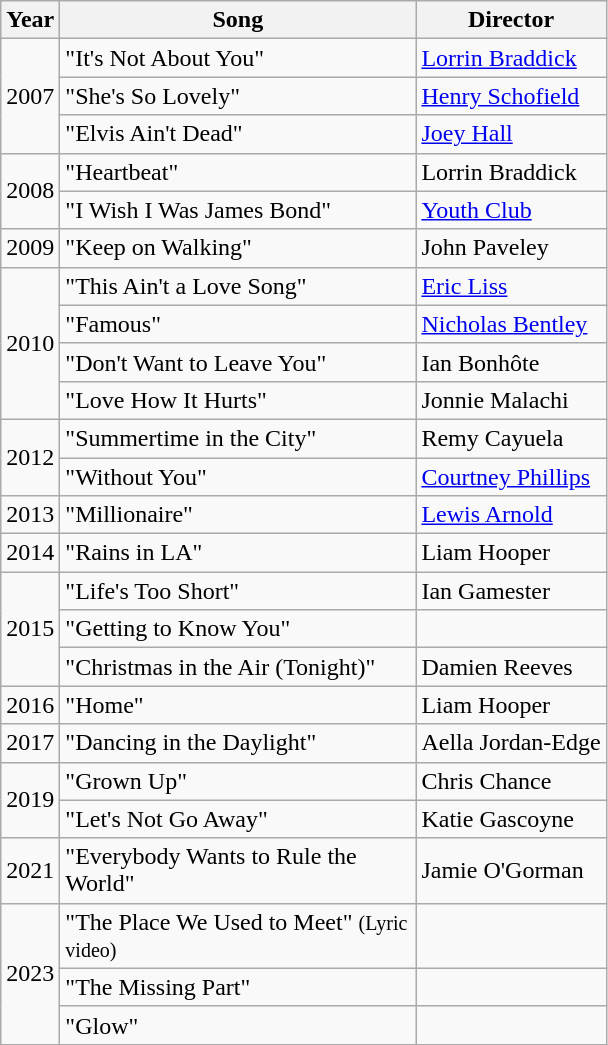<table class="wikitable">
<tr>
<th>Year</th>
<th style="width:230px;">Song</th>
<th>Director</th>
</tr>
<tr>
<td rowspan="3">2007</td>
<td>"It's Not About You"</td>
<td><a href='#'>Lorrin Braddick</a> </td>
</tr>
<tr>
<td>"She's So Lovely"</td>
<td><a href='#'>Henry Schofield</a> </td>
</tr>
<tr>
<td>"Elvis Ain't Dead"</td>
<td><a href='#'>Joey Hall</a> </td>
</tr>
<tr>
<td rowspan="2">2008</td>
<td>"Heartbeat"</td>
<td>Lorrin Braddick </td>
</tr>
<tr>
<td>"I Wish I Was James Bond"</td>
<td><a href='#'>Youth Club</a> </td>
</tr>
<tr>
<td>2009</td>
<td>"Keep on Walking"</td>
<td>John Paveley </td>
</tr>
<tr>
<td rowspan="4">2010</td>
<td>"This Ain't a Love Song"</td>
<td><a href='#'>Eric Liss</a> </td>
</tr>
<tr>
<td>"Famous"</td>
<td><a href='#'>Nicholas Bentley</a></td>
</tr>
<tr>
<td>"Don't Want to Leave You"</td>
<td>Ian Bonhôte</td>
</tr>
<tr>
<td>"Love How It Hurts"</td>
<td>Jonnie Malachi</td>
</tr>
<tr>
<td rowspan="2">2012</td>
<td>"Summertime in the City"</td>
<td>Remy Cayuela</td>
</tr>
<tr>
<td>"Without You"</td>
<td><a href='#'>Courtney Phillips</a></td>
</tr>
<tr>
<td>2013</td>
<td>"Millionaire"</td>
<td><a href='#'>Lewis Arnold</a></td>
</tr>
<tr>
<td>2014</td>
<td>"Rains in LA"</td>
<td>Liam Hooper</td>
</tr>
<tr>
<td rowspan="3">2015</td>
<td>"Life's Too Short"</td>
<td>Ian Gamester</td>
</tr>
<tr>
<td>"Getting to Know You"</td>
<td></td>
</tr>
<tr>
<td>"Christmas in the Air (Tonight)"</td>
<td>Damien Reeves</td>
</tr>
<tr>
<td>2016</td>
<td>"Home"</td>
<td>Liam Hooper</td>
</tr>
<tr>
<td>2017</td>
<td>"Dancing in the Daylight"</td>
<td>Aella Jordan-Edge</td>
</tr>
<tr>
<td rowspan="2">2019</td>
<td>"Grown Up"</td>
<td>Chris Chance</td>
</tr>
<tr>
<td>"Let's Not Go Away"</td>
<td>Katie Gascoyne</td>
</tr>
<tr>
<td>2021</td>
<td>"Everybody Wants to Rule the World"</td>
<td>Jamie O'Gorman</td>
</tr>
<tr>
<td rowspan="3">2023</td>
<td>"The Place We Used to Meet" <small>(Lyric video)</small></td>
<td></td>
</tr>
<tr>
<td>"The Missing Part"</td>
<td></td>
</tr>
<tr>
<td>"Glow"</td>
<td></td>
</tr>
</table>
